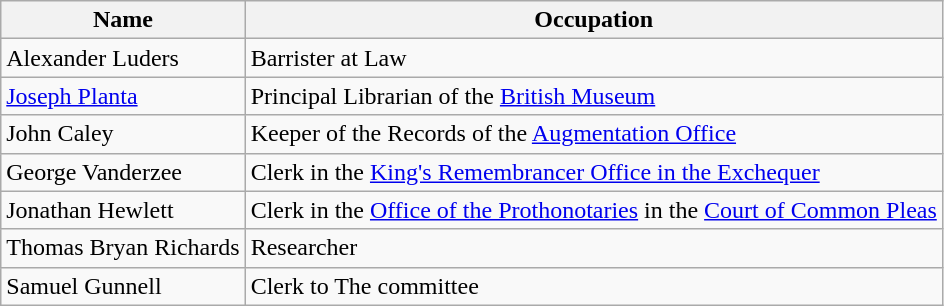<table class="wikitable">
<tr>
<th>Name</th>
<th>Occupation</th>
</tr>
<tr>
<td>Alexander Luders</td>
<td>Barrister at Law</td>
</tr>
<tr>
<td><a href='#'>Joseph Planta</a></td>
<td>Principal Librarian of the <a href='#'>British Museum</a></td>
</tr>
<tr>
<td>John Caley</td>
<td>Keeper of the Records of the <a href='#'>Augmentation Office</a></td>
</tr>
<tr>
<td>George Vanderzee</td>
<td>Clerk in the <a href='#'>King's Remembrancer Office in the Exchequer</a></td>
</tr>
<tr>
<td>Jonathan Hewlett</td>
<td>Clerk in the <a href='#'>Office of the Prothonotaries</a> in the <a href='#'>Court of Common Pleas</a></td>
</tr>
<tr>
<td>Thomas Bryan Richards</td>
<td>Researcher</td>
</tr>
<tr>
<td>Samuel Gunnell</td>
<td>Clerk to The committee</td>
</tr>
</table>
